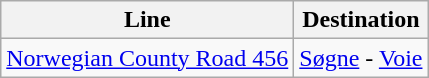<table class="wikitable sortable">
<tr>
<th>Line</th>
<th>Destination</th>
</tr>
<tr>
<td><a href='#'>Norwegian County Road 456</a></td>
<td><a href='#'>Søgne</a> - <a href='#'>Voie</a></td>
</tr>
</table>
